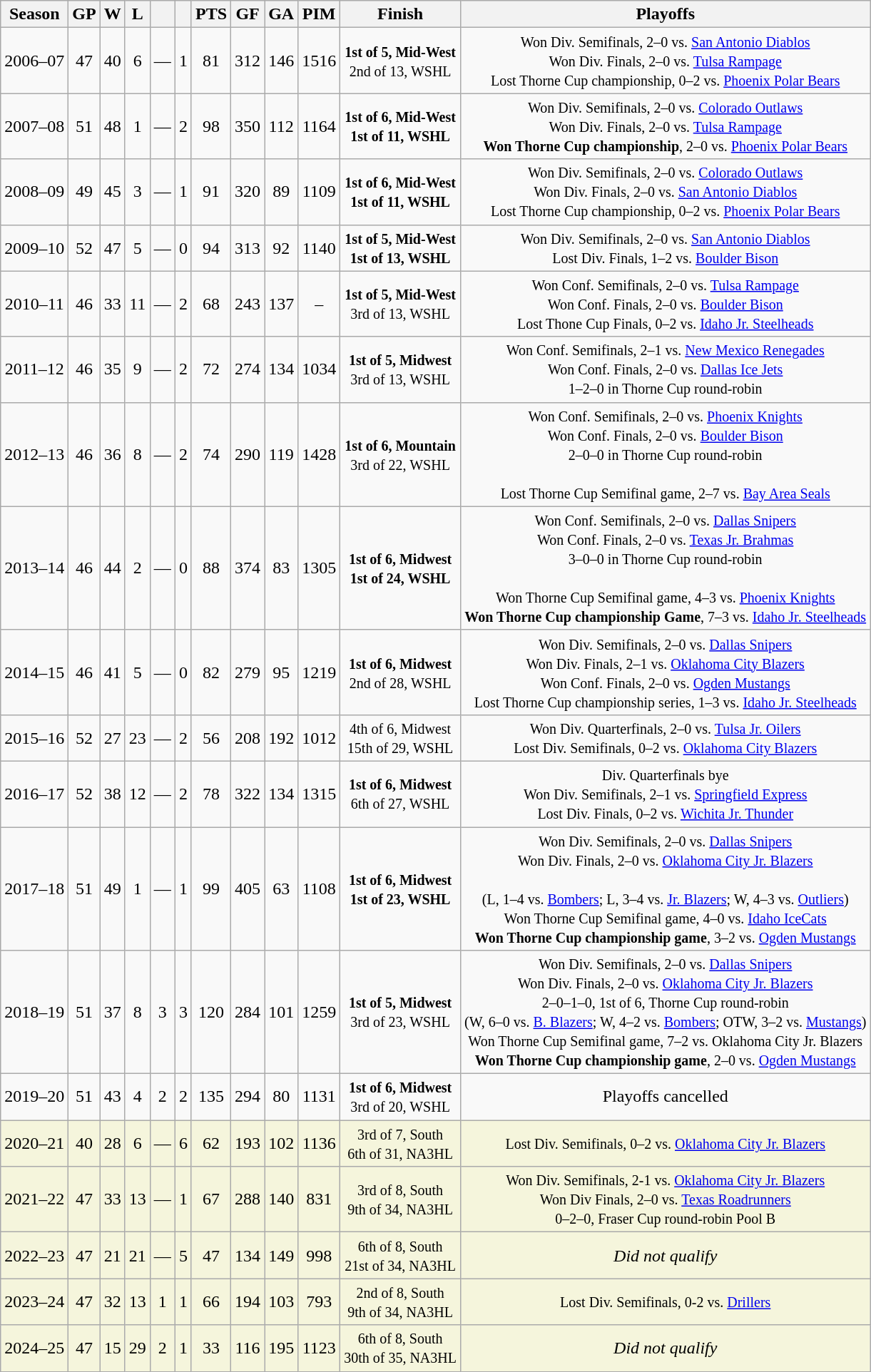<table class="wikitable" style="text-align:center">
<tr>
<th>Season</th>
<th>GP</th>
<th>W</th>
<th>L</th>
<th></th>
<th></th>
<th>PTS</th>
<th>GF</th>
<th>GA</th>
<th>PIM</th>
<th>Finish</th>
<th>Playoffs</th>
</tr>
<tr>
<td>2006–07</td>
<td>47</td>
<td>40</td>
<td>6</td>
<td>—</td>
<td>1</td>
<td>81</td>
<td>312</td>
<td>146</td>
<td>1516</td>
<td><small> <strong>1st of 5, Mid-West</strong><br> 2nd of 13, WSHL</small></td>
<td><small>Won Div. Semifinals, 2–0 vs. <a href='#'>San Antonio Diablos</a><br>Won Div. Finals, 2–0 vs. <a href='#'>Tulsa Rampage</a><br>Lost Thorne Cup championship, 0–2 vs. <a href='#'>Phoenix Polar Bears</a></small></td>
</tr>
<tr>
<td>2007–08</td>
<td>51</td>
<td>48</td>
<td>1</td>
<td>—</td>
<td>2</td>
<td>98</td>
<td>350</td>
<td>112</td>
<td>1164</td>
<td><small> <strong>1st of 6, Mid-West</strong><br> <strong>1st of 11, WSHL</strong></small></td>
<td><small>Won Div. Semifinals, 2–0 vs. <a href='#'>Colorado Outlaws</a><br>Won Div. Finals, 2–0 vs. <a href='#'>Tulsa Rampage</a><br><strong>Won Thorne Cup championship</strong>, 2–0 vs. <a href='#'>Phoenix Polar Bears</a></small></td>
</tr>
<tr>
<td>2008–09</td>
<td>49</td>
<td>45</td>
<td>3</td>
<td>—</td>
<td>1</td>
<td>91</td>
<td>320</td>
<td>89</td>
<td>1109</td>
<td><small> <strong>1st of 6, Mid-West</strong><br> <strong>1st of 11, WSHL</strong></small></td>
<td><small>Won Div. Semifinals, 2–0 vs. <a href='#'>Colorado Outlaws</a><br>Won Div. Finals, 2–0 vs. <a href='#'>San Antonio Diablos</a><br>Lost Thorne Cup championship, 0–2 vs. <a href='#'>Phoenix Polar Bears</a></small></td>
</tr>
<tr>
<td>2009–10</td>
<td>52</td>
<td>47</td>
<td>5</td>
<td>—</td>
<td>0</td>
<td>94</td>
<td>313</td>
<td>92</td>
<td>1140</td>
<td><small> <strong>1st of 5, Mid-West</strong><br> <strong>1st of 13, WSHL</strong> </small></td>
<td><small>Won Div. Semifinals, 2–0 vs. <a href='#'>San Antonio Diablos</a><br>Lost Div. Finals, 1–2 vs. <a href='#'>Boulder Bison</a></small></td>
</tr>
<tr>
<td>2010–11</td>
<td>46</td>
<td>33</td>
<td>11</td>
<td>—</td>
<td>2</td>
<td>68</td>
<td>243</td>
<td>137</td>
<td>–</td>
<td><small><strong>1st of 5, Mid-West</strong><br> 3rd of 13, WSHL</small></td>
<td><small>Won Conf. Semifinals, 2–0 vs. <a href='#'>Tulsa Rampage</a><br>Won Conf. Finals, 2–0 vs. <a href='#'>Boulder Bison</a><br>Lost Thone Cup Finals, 0–2 vs. <a href='#'>Idaho Jr. Steelheads</a></small></td>
</tr>
<tr>
<td>2011–12</td>
<td>46</td>
<td>35</td>
<td>9</td>
<td>—</td>
<td>2</td>
<td>72</td>
<td>274</td>
<td>134</td>
<td>1034</td>
<td><small> <strong>1st of 5, Midwest</strong><br> 3rd of 13, WSHL </small></td>
<td><small>Won Conf. Semifinals, 2–1 vs. <a href='#'>New Mexico Renegades</a><br>Won Conf. Finals, 2–0 vs. <a href='#'>Dallas Ice Jets</a><br>1–2–0 in Thorne Cup round-robin<br></small></td>
</tr>
<tr>
<td>2012–13</td>
<td>46</td>
<td>36</td>
<td>8</td>
<td>—</td>
<td>2</td>
<td>74</td>
<td>290</td>
<td>119</td>
<td>1428</td>
<td><small><strong>1st of 6, Mountain</strong><br> 3rd of 22, WSHL</small></td>
<td><small>Won Conf. Semifinals, 2–0 vs. <a href='#'>Phoenix Knights</a><br>Won Conf. Finals, 2–0 vs. <a href='#'>Boulder Bison</a><br>2–0–0 in Thorne Cup round-robin<br><br>Lost Thorne Cup Semifinal game, 2–7 vs. <a href='#'>Bay Area Seals</a></small></td>
</tr>
<tr>
<td>2013–14</td>
<td>46</td>
<td>44</td>
<td>2</td>
<td>—</td>
<td>0</td>
<td>88</td>
<td>374</td>
<td>83</td>
<td>1305</td>
<td><small> <strong>1st of 6, Midwest</strong><br> <strong>1st of 24, WSHL</strong></small></td>
<td><small>Won Conf. Semifinals, 2–0 vs. <a href='#'>Dallas Snipers</a><br>Won Conf. Finals, 2–0 vs. <a href='#'>Texas Jr. Brahmas</a><br>3–0–0 in Thorne Cup round-robin<br><br>Won Thorne Cup Semifinal game, 4–3 vs. <a href='#'>Phoenix Knights</a><br><strong>Won Thorne Cup championship Game</strong>, 7–3 vs. <a href='#'>Idaho Jr. Steelheads</a></small></td>
</tr>
<tr>
<td>2014–15</td>
<td>46</td>
<td>41</td>
<td>5</td>
<td>—</td>
<td>0</td>
<td>82</td>
<td>279</td>
<td>95</td>
<td>1219</td>
<td><small> <strong>1st of 6, Midwest</strong><br>2nd of 28, WSHL</small></td>
<td><small>Won Div. Semifinals, 2–0 vs. <a href='#'>Dallas Snipers</a><br>Won Div. Finals, 2–1 vs. <a href='#'>Oklahoma City Blazers</a><br>Won Conf. Finals, 2–0 vs. <a href='#'>Ogden Mustangs</a><br>Lost Thorne Cup championship series, 1–3 vs. <a href='#'>Idaho Jr. Steelheads</a></small></td>
</tr>
<tr>
<td>2015–16</td>
<td>52</td>
<td>27</td>
<td>23</td>
<td>—</td>
<td>2</td>
<td>56</td>
<td>208</td>
<td>192</td>
<td>1012</td>
<td><small>4th of 6, Midwest<br>15th of 29, WSHL </small></td>
<td><small>Won Div. Quarterfinals, 2–0 vs. <a href='#'>Tulsa Jr. Oilers</a><br>Lost Div. Semifinals, 0–2 vs. <a href='#'>Oklahoma City Blazers</a></small></td>
</tr>
<tr>
<td>2016–17</td>
<td>52</td>
<td>38</td>
<td>12</td>
<td>—</td>
<td>2</td>
<td>78</td>
<td>322</td>
<td>134</td>
<td>1315</td>
<td><small><strong>1st of 6, Midwest</strong><br>6th of 27, WSHL </small></td>
<td><small>Div. Quarterfinals bye<br>Won Div. Semifinals, 2–1 vs. <a href='#'>Springfield Express</a><br>Lost Div. Finals, 0–2 vs. <a href='#'>Wichita Jr. Thunder</a></small></td>
</tr>
<tr>
<td>2017–18</td>
<td>51</td>
<td>49</td>
<td>1</td>
<td>—</td>
<td>1</td>
<td>99</td>
<td>405</td>
<td>63</td>
<td>1108</td>
<td><small><strong>1st of 6, Midwest</strong><br><strong>1st of 23, WSHL</strong> </small></td>
<td><small>Won Div. Semifinals, 2–0 vs. <a href='#'>Dallas Snipers</a><br>Won Div. Finals, 2–0 vs. <a href='#'>Oklahoma City Jr. Blazers</a><br><br>(L, 1–4 vs. <a href='#'>Bombers</a>; L, 3–4 vs. <a href='#'>Jr. Blazers</a>; W, 4–3 vs. <a href='#'>Outliers</a>)<br>Won Thorne Cup Semifinal game, 4–0 vs. <a href='#'>Idaho IceCats</a><br><strong>Won Thorne Cup championship game</strong>, 3–2 vs. <a href='#'>Ogden Mustangs</a></small></td>
</tr>
<tr>
<td>2018–19</td>
<td>51</td>
<td>37</td>
<td>8</td>
<td>3</td>
<td>3</td>
<td>120</td>
<td>284</td>
<td>101</td>
<td>1259</td>
<td><small><strong>1st of 5, Midwest</strong><br>3rd of 23, WSHL</small></td>
<td><small>Won Div. Semifinals, 2–0 vs. <a href='#'>Dallas Snipers</a><br>Won Div. Finals, 2–0 vs. <a href='#'>Oklahoma City Jr. Blazers</a><br>2–0–1–0, 1st of 6, Thorne Cup round-robin<br>(W, 6–0 vs. <a href='#'>B. Blazers</a>; W, 4–2 vs. <a href='#'>Bombers</a>; OTW, 3–2 vs. <a href='#'>Mustangs</a>)<br>Won Thorne Cup Semifinal game, 7–2 vs. Oklahoma City Jr. Blazers<br><strong>Won Thorne Cup championship game</strong>, 2–0 vs. <a href='#'>Ogden Mustangs</a></small></td>
</tr>
<tr>
<td>2019–20</td>
<td>51</td>
<td>43</td>
<td>4</td>
<td>2</td>
<td>2</td>
<td>135</td>
<td>294</td>
<td>80</td>
<td>1131</td>
<td><small><strong>1st of 6, Midwest</strong><br>3rd of 20, WSHL</small></td>
<td>Playoffs cancelled</td>
</tr>
<tr bgcolor=beige>
<td>2020–21</td>
<td>40</td>
<td>28</td>
<td>6</td>
<td>—</td>
<td>6</td>
<td>62</td>
<td>193</td>
<td>102</td>
<td>1136</td>
<td><small>3rd of 7, South<br>6th of 31, NA3HL</small></td>
<td><small>Lost Div. Semifinals, 0–2 vs. <a href='#'>Oklahoma City Jr. Blazers</a></small></td>
</tr>
<tr bgcolor=beige>
<td>2021–22</td>
<td>47</td>
<td>33</td>
<td>13</td>
<td>—</td>
<td>1</td>
<td>67</td>
<td>288</td>
<td>140</td>
<td>831</td>
<td><small>3rd of 8, South<br>9th of 34, NA3HL</small></td>
<td><small>Won Div. Semifinals, 2-1 vs. <a href='#'>Oklahoma City Jr. Blazers</a><br>Won Div Finals, 2–0 vs. <a href='#'>Texas Roadrunners</a><br>0–2–0, Fraser Cup round-robin Pool B<br></small></td>
</tr>
<tr bgcolor=beige>
<td>2022–23</td>
<td>47</td>
<td>21</td>
<td>21</td>
<td>—</td>
<td>5</td>
<td>47</td>
<td>134</td>
<td>149</td>
<td>998</td>
<td><small>6th of 8, South<br>21st of 34, NA3HL</small></td>
<td><em>Did not qualify</em></td>
</tr>
<tr bgcolor=beige>
<td>2023–24</td>
<td>47</td>
<td>32</td>
<td>13</td>
<td>1</td>
<td>1</td>
<td>66</td>
<td>194</td>
<td>103</td>
<td>793</td>
<td><small>2nd of 8, South<br>9th of 34, NA3HL</small></td>
<td><small>Lost Div. Semifinals, 0-2 vs. <a href='#'>Drillers</a></small></td>
</tr>
<tr bgcolor=beige>
<td>2024–25</td>
<td>47</td>
<td>15</td>
<td>29</td>
<td>2</td>
<td>1</td>
<td>33</td>
<td>116</td>
<td>195</td>
<td>1123</td>
<td><small>6th of 8, South<br>30th of 35, NA3HL</small></td>
<td><em>Did not qualify</em></td>
</tr>
</table>
